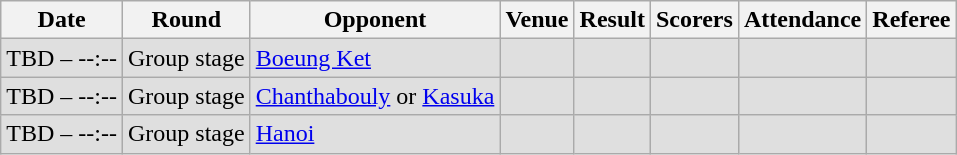<table class="wikitable">
<tr>
<th>Date</th>
<th>Round</th>
<th>Opponent</th>
<th>Venue</th>
<th>Result</th>
<th>Scorers</th>
<th>Attendance</th>
<th>Referee</th>
</tr>
<tr bgcolor = "#DFDFDF">
<td>TBD – --:--</td>
<td align="center">Group stage</td>
<td> <a href='#'>Boeung Ket</a></td>
<td></td>
<td></td>
<td></td>
<td align="center"></td>
<td></td>
</tr>
<tr bgcolor = "#DFDFDF">
<td>TBD – --:--</td>
<td align="center">Group stage</td>
<td> <a href='#'>Chanthabouly</a> or  <a href='#'>Kasuka</a></td>
<td></td>
<td></td>
<td></td>
<td align="center"></td>
<td></td>
</tr>
<tr bgcolor = "#DFDFDF">
<td>TBD – --:--</td>
<td align="center">Group stage</td>
<td> <a href='#'>Hanoi</a></td>
<td></td>
<td></td>
<td></td>
<td align="center"></td>
<td></td>
</tr>
</table>
